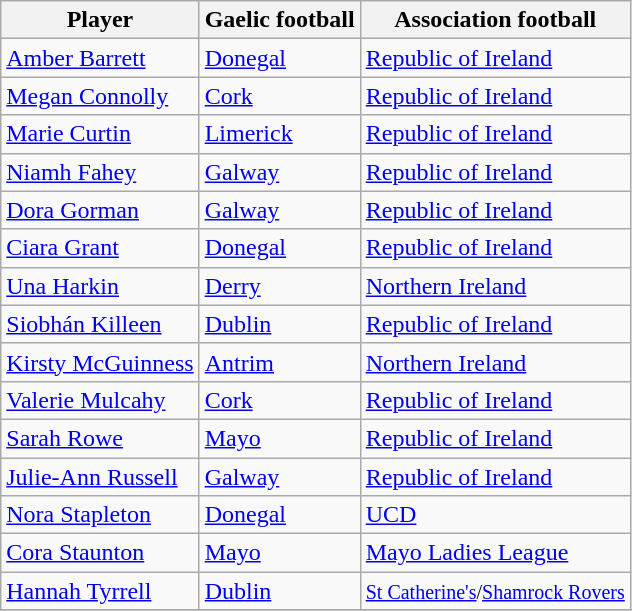<table class="wikitable collapsible">
<tr>
<th>Player</th>
<th>Gaelic football</th>
<th>Association football</th>
</tr>
<tr>
<td><a href='#'>Amber Barrett</a></td>
<td><a href='#'>Donegal</a></td>
<td><a href='#'>Republic of Ireland</a></td>
</tr>
<tr>
<td><a href='#'>Megan Connolly</a></td>
<td><a href='#'>Cork</a> <em></em></td>
<td><a href='#'>Republic of Ireland</a></td>
</tr>
<tr>
<td><a href='#'>Marie Curtin</a></td>
<td><a href='#'>Limerick</a></td>
<td><a href='#'>Republic of Ireland</a></td>
</tr>
<tr>
<td><a href='#'>Niamh Fahey</a></td>
<td><a href='#'>Galway</a></td>
<td><a href='#'>Republic of Ireland</a></td>
</tr>
<tr>
<td><a href='#'>Dora Gorman</a></td>
<td><a href='#'>Galway</a></td>
<td><a href='#'>Republic of Ireland</a></td>
</tr>
<tr>
<td><a href='#'>Ciara Grant</a></td>
<td><a href='#'>Donegal</a></td>
<td><a href='#'>Republic of Ireland</a></td>
</tr>
<tr>
<td><a href='#'>Una Harkin</a></td>
<td><a href='#'>Derry</a></td>
<td><a href='#'>Northern Ireland</a></td>
</tr>
<tr>
<td><a href='#'>Siobhán Killeen</a></td>
<td><a href='#'>Dublin</a></td>
<td><a href='#'>Republic of Ireland</a></td>
</tr>
<tr>
<td><a href='#'>Kirsty McGuinness</a></td>
<td><a href='#'>Antrim</a></td>
<td><a href='#'>Northern Ireland</a></td>
</tr>
<tr>
<td><a href='#'>Valerie Mulcahy</a></td>
<td><a href='#'>Cork</a></td>
<td><a href='#'>Republic of Ireland</a> <em></em></td>
</tr>
<tr>
<td><a href='#'>Sarah Rowe</a></td>
<td><a href='#'>Mayo</a></td>
<td><a href='#'>Republic of Ireland</a></td>
</tr>
<tr>
<td><a href='#'>Julie-Ann Russell</a></td>
<td><a href='#'>Galway</a></td>
<td><a href='#'>Republic of Ireland</a></td>
</tr>
<tr>
<td><a href='#'>Nora Stapleton</a></td>
<td><a href='#'>Donegal</a></td>
<td><a href='#'>UCD</a></td>
</tr>
<tr>
<td><a href='#'>Cora Staunton</a></td>
<td><a href='#'>Mayo</a></td>
<td><a href='#'>Mayo Ladies League</a></td>
</tr>
<tr>
<td><a href='#'>Hannah Tyrrell</a></td>
<td><a href='#'>Dublin</a></td>
<td><small><a href='#'>St Catherine's</a>/<a href='#'>Shamrock Rovers</a></small></td>
</tr>
<tr>
</tr>
</table>
